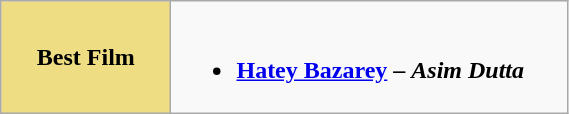<table class="wikitable" width="30%"  |>
<tr>
<th !  style="background:#eedd82; text-align:center; width:30%;">Best Film</th>
<td valign="top"><br><ul><li><strong><a href='#'>Hatey Bazarey</a> – <em>Asim Dutta<strong><em></li></ul></td>
</tr>
</table>
